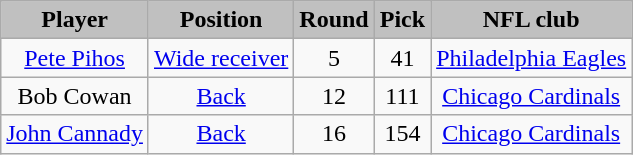<table class="wikitable" style="text-align:center;">
<tr style="background:#C0C0C0;">
<td><strong>Player</strong></td>
<td><strong>Position</strong></td>
<td><strong>Round</strong></td>
<td><strong>Pick</strong></td>
<td><strong>NFL club</strong></td>
</tr>
<tr align="center" bgcolor="">
<td><a href='#'>Pete Pihos</a></td>
<td><a href='#'>Wide receiver</a></td>
<td>5</td>
<td>41</td>
<td><a href='#'>Philadelphia Eagles</a></td>
</tr>
<tr align="center" bgcolor="">
<td>Bob Cowan</td>
<td><a href='#'>Back</a></td>
<td>12</td>
<td>111</td>
<td><a href='#'>Chicago Cardinals</a></td>
</tr>
<tr align="center" bgcolor="">
<td><a href='#'>John Cannady</a></td>
<td><a href='#'>Back</a></td>
<td>16</td>
<td>154</td>
<td><a href='#'>Chicago Cardinals</a></td>
</tr>
</table>
